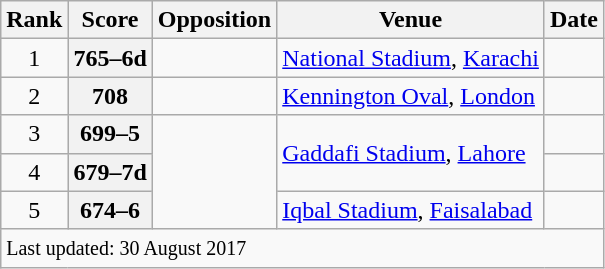<table class="wikitable plainrowheaders sortable">
<tr>
<th scope="col">Rank</th>
<th scope="col">Score</th>
<th scope="col">Opposition</th>
<th scope="col">Venue</th>
<th scope="col">Date</th>
</tr>
<tr>
<td align=center>1</td>
<th scope="row">765–6d</th>
<td></td>
<td><a href='#'>National Stadium</a>, <a href='#'>Karachi</a></td>
<td></td>
</tr>
<tr>
<td align=center>2</td>
<th scope="row">708</th>
<td></td>
<td><a href='#'>Kennington Oval</a>, <a href='#'>London</a></td>
<td></td>
</tr>
<tr>
<td align=center>3</td>
<th scope="row">699–5</th>
<td rowspan=3></td>
<td rowspan=2><a href='#'>Gaddafi Stadium</a>, <a href='#'>Lahore</a></td>
<td></td>
</tr>
<tr>
<td align=center>4</td>
<th scope="row">679–7d</th>
<td></td>
</tr>
<tr>
<td align=center>5</td>
<th scope="row">674–6</th>
<td><a href='#'>Iqbal Stadium</a>, <a href='#'>Faisalabad</a></td>
<td></td>
</tr>
<tr class=sortbottom>
<td colspan=5><small>Last updated: 30 August 2017</small></td>
</tr>
</table>
